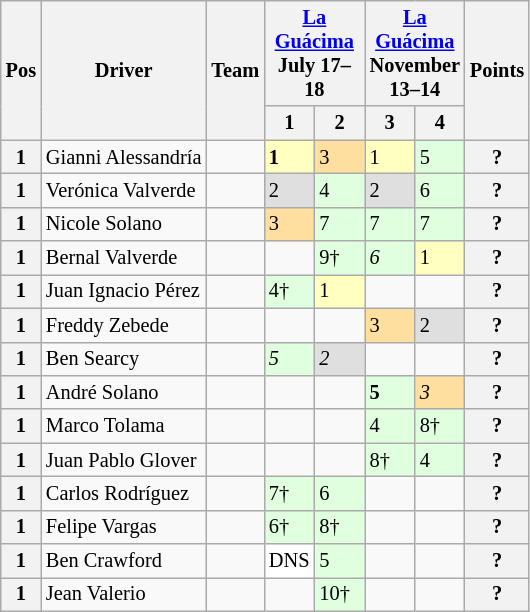<table class="wikitable" style="font-size:85%">
<tr>
<th rowspan=2>Pos</th>
<th rowspan=2>Driver</th>
<th rowspan=2>Team</th>
<th colspan=2> <a href='#'>La Guácima</a><br>July 17–18</th>
<th colspan=2> <a href='#'>La Guácima</a><br>November 13–14</th>
<th rowspan=2>Points</th>
</tr>
<tr>
<th width="27">1</th>
<th width="27">2</th>
<th width="27">3</th>
<th width="27">4</th>
</tr>
<tr>
<th>1</th>
<td> Gianni Alessandría</td>
<td></td>
<td style="background:#FFFFBF;"><strong>1</strong></td>
<td style="background:#FFDF9F;">3</td>
<td style="background:#FFFFBF;">1</td>
<td style="background:#DFFFDF;">5</td>
<th>?</th>
</tr>
<tr>
<th>1</th>
<td> Verónica Valverde</td>
<td></td>
<td style="background:#DFDFDF;">2</td>
<td style="background:#DFFFDF;">4</td>
<td style="background:#DFDFDF;">2</td>
<td style="background:#DFFFDF;">6</td>
<th>?</th>
</tr>
<tr>
<th>1</th>
<td> Nicole Solano</td>
<td></td>
<td style="background:#FFDF9F;">3</td>
<td style="background:#DFFFDF;">7</td>
<td style="background:#DFFFDF;">7</td>
<td style="background:#DFFFDF;">7</td>
<th>?</th>
</tr>
<tr>
<th>1</th>
<td> Bernal Valverde</td>
<td></td>
<td></td>
<td style="background:#DFFFDF;">9†</td>
<td style="background:#DFFFDF;"><em>6</em></td>
<td style="background:#FFFFBF;">1</td>
<th>?</th>
</tr>
<tr>
<th>1</th>
<td> Juan Ignacio Pérez</td>
<td></td>
<td style="background:#DFFFDF;">4†</td>
<td style="background:#FFFFBF;">1</td>
<td></td>
<td></td>
<th>?</th>
</tr>
<tr>
<th>1</th>
<td> Freddy Zebede</td>
<td></td>
<td></td>
<td></td>
<td style="background:#FFDF9F;">3</td>
<td style="background:#DFDFDF;">2</td>
<th>?</th>
</tr>
<tr>
<th>1</th>
<td> Ben Searcy</td>
<td></td>
<td style="background:#DFFFDF;"><em>5</em></td>
<td style="background:#DFDFDF;"><em>2</em></td>
<td></td>
<td></td>
<th>?</th>
</tr>
<tr>
<th>1</th>
<td> André Solano</td>
<td></td>
<td></td>
<td></td>
<td style="background:#DFFFDF;"><strong>5</strong></td>
<td style="background:#FFDF9F;"><em>3</em></td>
<th>?</th>
</tr>
<tr>
<th>1</th>
<td> Marco Tolama</td>
<td></td>
<td></td>
<td></td>
<td style="background:#DFFFDF;">4</td>
<td style="background:#DFFFDF;">8†</td>
<th>?</th>
</tr>
<tr>
<th>1</th>
<td> Juan Pablo Glover</td>
<td></td>
<td></td>
<td></td>
<td style="background:#DFFFDF;">8†</td>
<td style="background:#DFFFDF;">4</td>
<th>?</th>
</tr>
<tr>
<th>1</th>
<td> Carlos Rodríguez</td>
<td></td>
<td style="background:#DFFFDF;">7†</td>
<td style="background:#DFFFDF;">6</td>
<td></td>
<td></td>
<th>?</th>
</tr>
<tr>
<th>1</th>
<td> Felipe Vargas</td>
<td></td>
<td style="background:#DFFFDF;">6†</td>
<td style="background:#DFFFDF;">8†</td>
<td></td>
<td></td>
<th>?</th>
</tr>
<tr>
<th>1</th>
<td> Ben Crawford</td>
<td></td>
<td style="background:#FFFFFF;">DNS</td>
<td style="background:#DFFFDF;">5</td>
<td></td>
<td></td>
<th>?</th>
</tr>
<tr>
<th>1</th>
<td> Jean Valerio</td>
<td></td>
<td></td>
<td style="background:#DFFFDF;">10†</td>
<td></td>
<td></td>
<th>?</th>
</tr>
</table>
